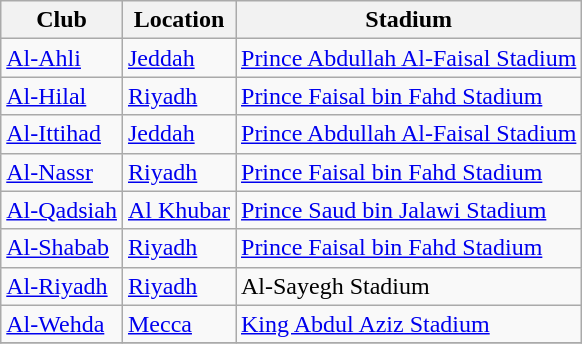<table class="wikitable sortable">
<tr>
<th>Club</th>
<th>Location</th>
<th>Stadium</th>
</tr>
<tr>
<td><a href='#'>Al-Ahli</a></td>
<td><a href='#'>Jeddah</a></td>
<td><a href='#'>Prince Abdullah Al-Faisal Stadium</a></td>
</tr>
<tr>
<td><a href='#'>Al-Hilal</a></td>
<td><a href='#'>Riyadh</a></td>
<td><a href='#'>Prince Faisal bin Fahd Stadium</a></td>
</tr>
<tr>
<td><a href='#'>Al-Ittihad</a></td>
<td><a href='#'>Jeddah</a></td>
<td><a href='#'>Prince Abdullah Al-Faisal Stadium</a></td>
</tr>
<tr>
<td><a href='#'>Al-Nassr</a></td>
<td><a href='#'>Riyadh</a></td>
<td><a href='#'>Prince Faisal bin Fahd Stadium</a></td>
</tr>
<tr>
<td><a href='#'>Al-Qadsiah</a></td>
<td><a href='#'>Al Khubar</a></td>
<td><a href='#'>Prince Saud bin Jalawi Stadium</a></td>
</tr>
<tr>
<td><a href='#'>Al-Shabab</a></td>
<td><a href='#'>Riyadh</a></td>
<td><a href='#'>Prince Faisal bin Fahd Stadium</a></td>
</tr>
<tr>
<td><a href='#'>Al-Riyadh</a></td>
<td><a href='#'>Riyadh</a></td>
<td>Al-Sayegh Stadium</td>
</tr>
<tr>
<td><a href='#'>Al-Wehda</a></td>
<td><a href='#'>Mecca</a></td>
<td><a href='#'>King Abdul Aziz Stadium</a></td>
</tr>
<tr>
</tr>
</table>
